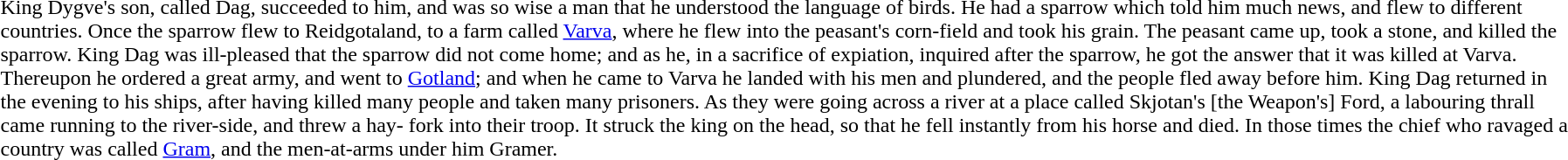<table cellpadding=3>
<tr>
<td><br></td>
<td style="width:30px;"></td>
<td><br>King Dygve's son, called Dag, succeeded to him, and was so wise a
man that he understood the language of birds. He had a sparrow
which told him much news, and flew to different countries. Once
the sparrow flew to Reidgotaland, to a farm called <a href='#'>Varva</a>, where
he flew into the peasant's corn-field and took his grain. The
peasant came up, took a stone, and killed the sparrow. King Dag
was ill-pleased that the sparrow did not come home; and as he, in
a sacrifice of expiation, inquired after the sparrow, he got the
answer that it was killed at Varva. Thereupon he ordered a great
army, and went to <a href='#'>Gotland</a>; and when he came to Varva he landed
with his men and plundered, and the people fled away before him.
King Dag returned in the evening to his ships, after having
killed many people and taken many prisoners. As they were going
across a river at a place called Skjotan's [the Weapon's] Ford, a
labouring thrall came running to the river-side, and threw a hay-
fork into their troop. It struck the king on the head, so that
he fell instantly from his horse and died. In those times the
chief who ravaged a country was called <a href='#'>Gram</a>, and the men-at-arms
under him Gramer.</td>
<td></td>
</tr>
</table>
